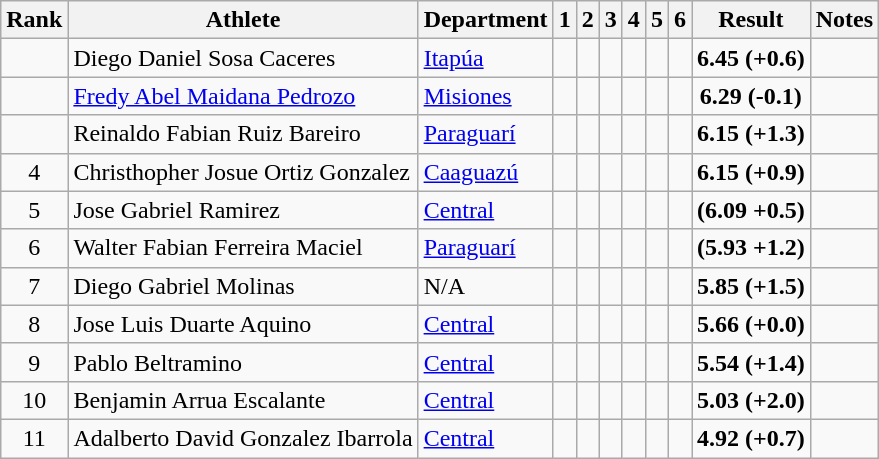<table class="sortable wikitable" style="text-align:center">
<tr>
<th>Rank</th>
<th>Athlete</th>
<th>Department</th>
<th>1</th>
<th>2</th>
<th>3</th>
<th>4</th>
<th>5</th>
<th>6</th>
<th>Result</th>
<th>Notes</th>
</tr>
<tr>
<td></td>
<td align="left">Diego Daniel Sosa Caceres</td>
<td align="left"><a href='#'>Itapúa</a></td>
<td></td>
<td></td>
<td></td>
<td></td>
<td></td>
<td></td>
<td><strong>6.45 (+0.6)</strong></td>
<td></td>
</tr>
<tr>
<td></td>
<td align="left"><a href='#'>Fredy Abel Maidana Pedrozo</a></td>
<td align="left"><a href='#'>Misiones</a></td>
<td></td>
<td></td>
<td></td>
<td></td>
<td></td>
<td></td>
<td><strong>6.29 (-0.1)</strong></td>
<td></td>
</tr>
<tr>
<td></td>
<td align="left">Reinaldo Fabian Ruiz Bareiro</td>
<td align="left"><a href='#'>Paraguarí</a></td>
<td></td>
<td></td>
<td></td>
<td></td>
<td></td>
<td></td>
<td><strong>6.15 (+1.3)</strong></td>
<td></td>
</tr>
<tr>
<td>4</td>
<td align="left">Christhopher Josue Ortiz Gonzalez</td>
<td align="left"><a href='#'>Caaguazú</a></td>
<td></td>
<td></td>
<td></td>
<td></td>
<td></td>
<td></td>
<td><strong>6.15 (+0.9)</strong></td>
<td></td>
</tr>
<tr>
<td>5</td>
<td align="left">Jose Gabriel Ramirez</td>
<td align="left"><a href='#'>Central</a></td>
<td></td>
<td></td>
<td></td>
<td></td>
<td></td>
<td></td>
<td><strong>(6.09 +0.5)</strong></td>
<td></td>
</tr>
<tr>
<td>6</td>
<td align="left">Walter Fabian Ferreira Maciel</td>
<td align="left"><a href='#'>Paraguarí</a></td>
<td></td>
<td></td>
<td></td>
<td></td>
<td></td>
<td></td>
<td><strong>(5.93 +1.2)</strong></td>
<td></td>
</tr>
<tr>
<td>7</td>
<td align="left">Diego Gabriel Molinas</td>
<td align="left">N/A</td>
<td></td>
<td></td>
<td></td>
<td></td>
<td></td>
<td></td>
<td><strong>5.85 (+1.5)</strong></td>
<td></td>
</tr>
<tr>
<td>8</td>
<td align="left">Jose Luis Duarte Aquino</td>
<td align="left"><a href='#'>Central</a></td>
<td></td>
<td></td>
<td></td>
<td></td>
<td></td>
<td></td>
<td><strong>5.66 (+0.0)</strong></td>
<td></td>
</tr>
<tr>
<td>9</td>
<td align="left">Pablo Beltramino</td>
<td align="left"><a href='#'>Central</a></td>
<td></td>
<td></td>
<td></td>
<td></td>
<td></td>
<td></td>
<td><strong>5.54 (+1.4)</strong></td>
<td></td>
</tr>
<tr>
<td>10</td>
<td align="left">Benjamin Arrua Escalante</td>
<td align="left"><a href='#'>Central</a></td>
<td></td>
<td></td>
<td></td>
<td></td>
<td></td>
<td></td>
<td><strong>5.03 (+2.0)</strong></td>
<td></td>
</tr>
<tr>
<td>11</td>
<td align="left">Adalberto David Gonzalez Ibarrola</td>
<td align="left"><a href='#'>Central</a></td>
<td></td>
<td></td>
<td></td>
<td></td>
<td></td>
<td></td>
<td><strong>4.92 (+0.7)</strong></td>
<td></td>
</tr>
</table>
